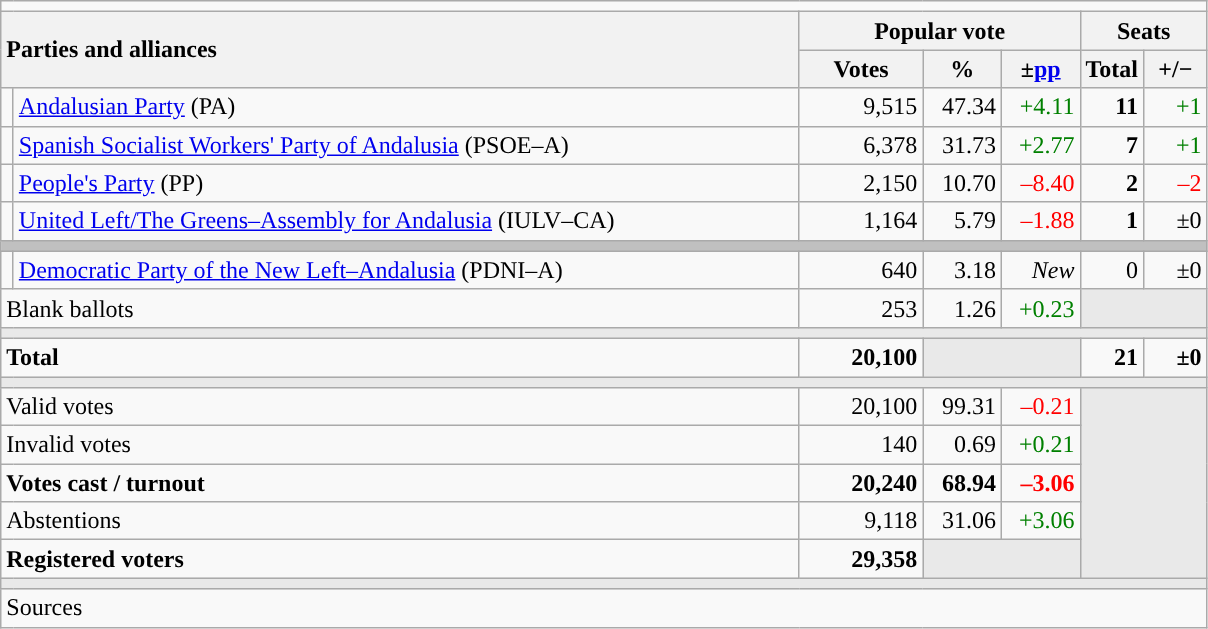<table class="wikitable" style="text-align:right;">
<tr>
<td colspan="7"></td>
</tr>
<tr>
<th style="text-align:left;" rowspan="2" colspan="2" width="525">Parties and alliances</th>
<th colspan="3">Popular vote</th>
<th colspan="2">Seats</th>
</tr>
<tr>
<th width="75">Votes</th>
<th width="45">%</th>
<th width="45">±<a href='#'>pp</a></th>
<th width="35">Total</th>
<th width="35">+/−</th>
</tr>
<tr>
<td width="1" style="color:inherit;background:"></td>
<td align="left"><a href='#'>Andalusian Party</a> (PA)</td>
<td>9,515</td>
<td>47.34</td>
<td style="color:green;">+4.11</td>
<td><strong>11</strong></td>
<td style="color:green;">+1</td>
</tr>
<tr>
<td style="color:inherit;background:"></td>
<td align="left"><a href='#'>Spanish Socialist Workers' Party of Andalusia</a> (PSOE–A)</td>
<td>6,378</td>
<td>31.73</td>
<td style="color:green;">+2.77</td>
<td><strong>7</strong></td>
<td style="color:green;">+1</td>
</tr>
<tr>
<td style="color:inherit;background:"></td>
<td align="left"><a href='#'>People's Party</a> (PP)</td>
<td>2,150</td>
<td>10.70</td>
<td style="color:red;">–8.40</td>
<td><strong>2</strong></td>
<td style="color:red;">–2</td>
</tr>
<tr>
<td style="color:inherit;background:"></td>
<td align="left"><a href='#'>United Left/The Greens–Assembly for Andalusia</a> (IULV–CA)</td>
<td>1,164</td>
<td>5.79</td>
<td style="color:red;">–1.88</td>
<td><strong>1</strong></td>
<td>±0</td>
</tr>
<tr>
<td colspan="7" bgcolor="#C0C0C0"></td>
</tr>
<tr>
<td style="color:inherit;background:"></td>
<td align="left"><a href='#'>Democratic Party of the New Left–Andalusia</a> (PDNI–A)</td>
<td>640</td>
<td>3.18</td>
<td><em>New</em></td>
<td>0</td>
<td>±0</td>
</tr>
<tr>
<td align="left" colspan="2">Blank ballots</td>
<td>253</td>
<td>1.26</td>
<td style="color:green;">+0.23</td>
<td bgcolor="#E9E9E9" colspan="2"></td>
</tr>
<tr>
<td colspan="7" bgcolor="#E9E9E9"></td>
</tr>
<tr style="font-weight:bold;">
<td align="left" colspan="2">Total</td>
<td>20,100</td>
<td bgcolor="#E9E9E9" colspan="2"></td>
<td>21</td>
<td>±0</td>
</tr>
<tr>
<td colspan="7" bgcolor="#E9E9E9"></td>
</tr>
<tr>
<td align="left" colspan="2">Valid votes</td>
<td>20,100</td>
<td>99.31</td>
<td style="color:red;">–0.21</td>
<td bgcolor="#E9E9E9" colspan="2" rowspan="5"></td>
</tr>
<tr>
<td align="left" colspan="2">Invalid votes</td>
<td>140</td>
<td>0.69</td>
<td style="color:green;">+0.21</td>
</tr>
<tr style="font-weight:bold;">
<td align="left" colspan="2">Votes cast / turnout</td>
<td>20,240</td>
<td>68.94</td>
<td style="color:red;">–3.06</td>
</tr>
<tr>
<td align="left" colspan="2">Abstentions</td>
<td>9,118</td>
<td>31.06</td>
<td style="color:green;">+3.06</td>
</tr>
<tr style="font-weight:bold;">
<td align="left" colspan="2">Registered voters</td>
<td>29,358</td>
<td bgcolor="#E9E9E9" colspan="2"></td>
</tr>
<tr>
<td colspan="7" bgcolor="#E9E9E9"></td>
</tr>
<tr>
<td align="left" colspan="7">Sources</td>
</tr>
</table>
